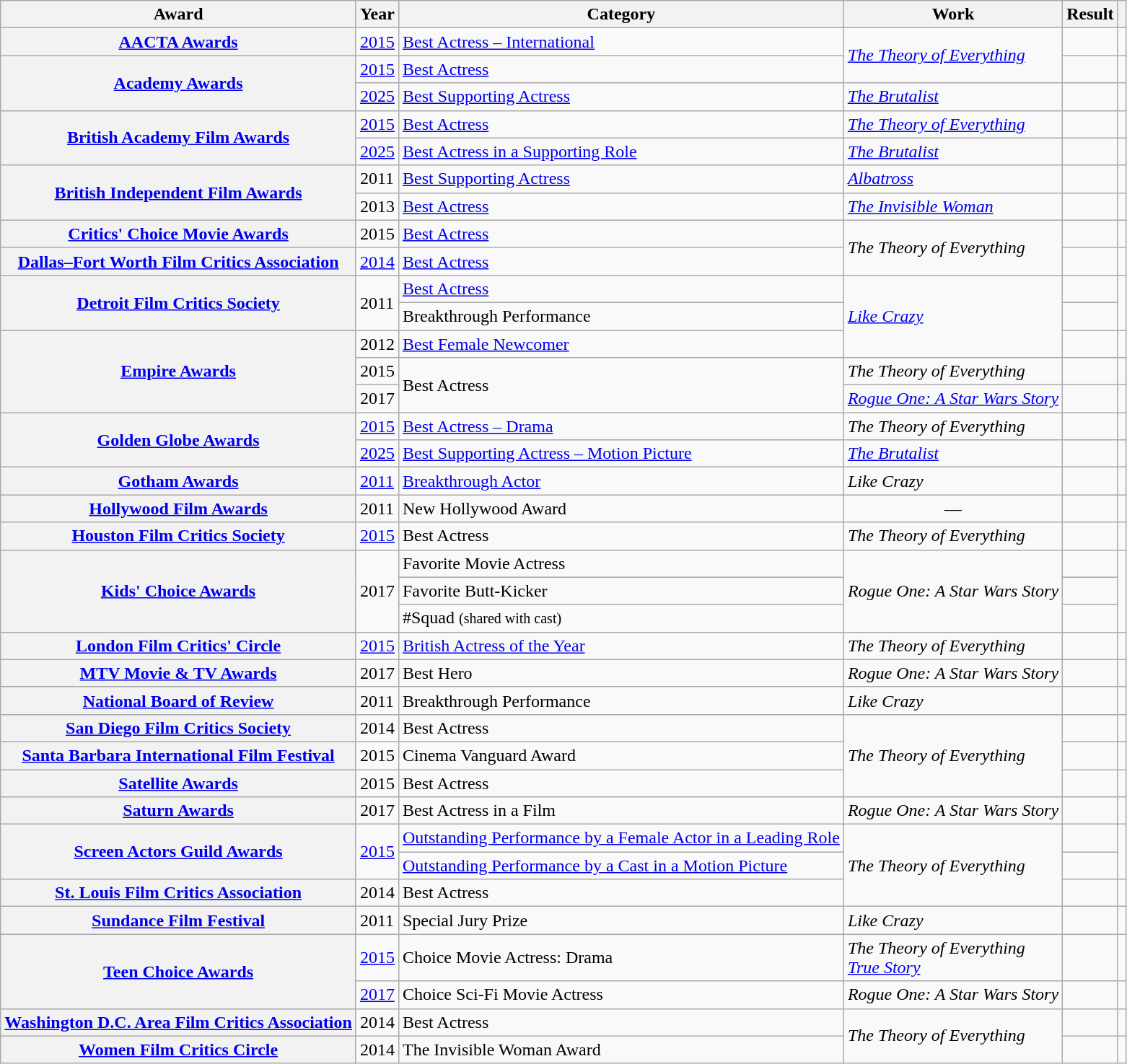<table class="wikitable plainrowheaders sortable" style="margin-right: 0;">
<tr>
<th scope="col">Award</th>
<th scope="col">Year</th>
<th scope="col">Category</th>
<th scope="col">Work</th>
<th scope="col">Result</th>
<th scope="col" class="unsortable"></th>
</tr>
<tr>
<th scope="row"><a href='#'>AACTA Awards</a></th>
<td><a href='#'>2015</a></td>
<td><a href='#'>Best Actress – International</a></td>
<td rowspan="2"><em><a href='#'>The Theory of Everything</a></em></td>
<td></td>
<td style="text-align:center;"></td>
</tr>
<tr>
<th rowspan="2" scope="row"><a href='#'>Academy Awards</a></th>
<td><a href='#'>2015</a></td>
<td><a href='#'>Best Actress</a></td>
<td></td>
<td style="text-align:center;"></td>
</tr>
<tr>
<td><a href='#'>2025</a></td>
<td><a href='#'>Best Supporting Actress</a></td>
<td><em><a href='#'>The Brutalist</a></em></td>
<td></td>
<td style="text-align:center;"></td>
</tr>
<tr>
<th rowspan="2" scope="row"><a href='#'>British Academy Film Awards</a></th>
<td><a href='#'>2015</a></td>
<td><a href='#'>Best Actress</a></td>
<td><em><a href='#'>The Theory of Everything</a></em></td>
<td></td>
<td style="text-align:center;"></td>
</tr>
<tr>
<td><a href='#'>2025</a></td>
<td><a href='#'>Best Actress in a Supporting Role</a></td>
<td><em><a href='#'>The Brutalist</a></em></td>
<td></td>
<td align="center"></td>
</tr>
<tr>
<th rowspan="2" scope="row"><a href='#'>British Independent Film Awards</a></th>
<td>2011</td>
<td><a href='#'>Best Supporting Actress</a></td>
<td><em><a href='#'>Albatross</a></em></td>
<td></td>
<td style="text-align:center;"></td>
</tr>
<tr>
<td>2013</td>
<td><a href='#'>Best Actress</a></td>
<td><em><a href='#'>The Invisible Woman</a></em></td>
<td></td>
<td style="text-align:center;"></td>
</tr>
<tr>
<th scope="row"><a href='#'>Critics' Choice Movie Awards</a></th>
<td>2015</td>
<td><a href='#'>Best Actress</a></td>
<td rowspan="2"><em>The Theory of Everything</em></td>
<td></td>
<td style="text-align:center;"></td>
</tr>
<tr>
<th scope="row"><a href='#'>Dallas–Fort Worth Film Critics Association</a></th>
<td><a href='#'>2014</a></td>
<td><a href='#'>Best Actress</a></td>
<td></td>
<td style="text-align:center;"></td>
</tr>
<tr>
<th rowspan="2" scope="row"><a href='#'>Detroit Film Critics Society</a></th>
<td rowspan="2">2011</td>
<td><a href='#'>Best Actress</a></td>
<td rowspan="3"><em><a href='#'>Like Crazy</a></em></td>
<td></td>
<td style="text-align:center;" rowspan=2></td>
</tr>
<tr>
<td>Breakthrough Performance</td>
<td></td>
</tr>
<tr>
<th rowspan="3" scope="row"><a href='#'>Empire Awards</a></th>
<td>2012</td>
<td><a href='#'>Best Female Newcomer</a></td>
<td></td>
<td style="text-align:center;"></td>
</tr>
<tr>
<td>2015</td>
<td rowspan="2">Best Actress</td>
<td><em>The Theory of Everything</em></td>
<td></td>
<td style="text-align:center;"></td>
</tr>
<tr>
<td>2017</td>
<td><em><a href='#'>Rogue One: A Star Wars Story</a></em></td>
<td></td>
<td style="text-align:center;"></td>
</tr>
<tr>
<th rowspan="2" scope="row"><a href='#'>Golden Globe Awards</a></th>
<td><a href='#'>2015</a></td>
<td><a href='#'>Best Actress – Drama</a></td>
<td><em>The Theory of Everything</em></td>
<td></td>
<td style="text-align:center;"></td>
</tr>
<tr>
<td><a href='#'>2025</a></td>
<td><a href='#'>Best Supporting Actress – Motion Picture</a></td>
<td><em><a href='#'>The Brutalist</a></em></td>
<td></td>
<td style="text-align:center;"></td>
</tr>
<tr>
<th scope="row"><a href='#'>Gotham Awards</a></th>
<td><a href='#'>2011</a></td>
<td><a href='#'>Breakthrough Actor</a></td>
<td><em>Like Crazy</em></td>
<td></td>
<td style="text-align:center;"></td>
</tr>
<tr>
<th scope="row"><a href='#'>Hollywood Film Awards</a></th>
<td>2011</td>
<td>New Hollywood Award</td>
<td style="text-align:center;">—</td>
<td></td>
<td style="text-align:center;"></td>
</tr>
<tr>
<th scope="row"><a href='#'>Houston Film Critics Society</a></th>
<td><a href='#'>2015</a></td>
<td>Best Actress</td>
<td><em>The Theory of Everything</em></td>
<td></td>
<td style="text-align:center;"></td>
</tr>
<tr>
<th rowspan="3" scope="row"><a href='#'>Kids' Choice Awards</a></th>
<td rowspan="3">2017</td>
<td>Favorite Movie Actress</td>
<td rowspan=3><em>Rogue One: A Star Wars Story</em></td>
<td></td>
<td rowspan=3 style="text-align:center;"></td>
</tr>
<tr>
<td>Favorite Butt-Kicker</td>
<td></td>
</tr>
<tr>
<td>#Squad <small>(shared with cast)</small></td>
<td></td>
</tr>
<tr>
<th scope="row"><a href='#'>London Film Critics' Circle</a></th>
<td><a href='#'>2015</a></td>
<td><a href='#'>British Actress of the Year</a></td>
<td><em>The Theory of Everything</em></td>
<td></td>
<td style="text-align:center;"></td>
</tr>
<tr>
<th scope="row"><a href='#'>MTV Movie & TV Awards</a></th>
<td>2017</td>
<td>Best Hero</td>
<td><em>Rogue One: A Star Wars Story</em></td>
<td></td>
<td style="text-align:center;"></td>
</tr>
<tr>
<th scope="row"><a href='#'>National Board of Review</a></th>
<td>2011</td>
<td>Breakthrough Performance</td>
<td><em>Like Crazy</em></td>
<td></td>
<td style="text-align:center;"></td>
</tr>
<tr>
<th scope="row"><a href='#'>San Diego Film Critics Society</a></th>
<td>2014</td>
<td>Best Actress</td>
<td rowspan="3"><em>The Theory of Everything</em></td>
<td></td>
<td style="text-align:center;"></td>
</tr>
<tr>
<th scope="row"><a href='#'>Santa Barbara International Film Festival</a></th>
<td>2015</td>
<td>Cinema Vanguard Award</td>
<td></td>
<td style="text-align:center;"></td>
</tr>
<tr>
<th scope="row"><a href='#'>Satellite Awards</a></th>
<td>2015</td>
<td>Best Actress</td>
<td></td>
<td style="text-align:center;"></td>
</tr>
<tr>
<th scope="row"><a href='#'>Saturn Awards</a></th>
<td>2017</td>
<td>Best Actress in a Film</td>
<td><em>Rogue One: A Star Wars Story</em></td>
<td></td>
<td></td>
</tr>
<tr>
<th rowspan="2" scope="row"><a href='#'>Screen Actors Guild Awards</a></th>
<td rowspan="2"><a href='#'>2015</a></td>
<td><a href='#'>Outstanding Performance by a Female Actor in a Leading Role</a></td>
<td rowspan="3"><em>The Theory of Everything</em></td>
<td></td>
<td style="text-align:center;" rowspan=2></td>
</tr>
<tr>
<td><a href='#'>Outstanding Performance by a Cast in a Motion Picture</a></td>
<td></td>
</tr>
<tr>
<th scope="row"><a href='#'>St. Louis Film Critics Association</a></th>
<td>2014</td>
<td>Best Actress</td>
<td></td>
<td style="text-align:center;"></td>
</tr>
<tr>
<th scope="row"><a href='#'>Sundance Film Festival</a></th>
<td>2011</td>
<td>Special Jury Prize</td>
<td><em>Like Crazy</em></td>
<td></td>
<td style="text-align:center;"></td>
</tr>
<tr>
<th rowspan="2" scope="row"><a href='#'>Teen Choice Awards</a></th>
<td><a href='#'>2015</a></td>
<td>Choice Movie Actress: Drama</td>
<td><em>The Theory of Everything</em><br><em><a href='#'>True Story</a></em></td>
<td></td>
<td style="text-align:center;"></td>
</tr>
<tr>
<td><a href='#'>2017</a></td>
<td>Choice Sci-Fi Movie Actress</td>
<td><em>Rogue One: A Star Wars Story</em></td>
<td></td>
<td style="text-align:center;"></td>
</tr>
<tr>
<th scope="row"><a href='#'>Washington D.C. Area Film Critics Association</a></th>
<td>2014</td>
<td>Best Actress</td>
<td rowspan="2"><em>The Theory of Everything</em></td>
<td></td>
<td style="text-align:center;"></td>
</tr>
<tr>
<th scope="row"><a href='#'>Women Film Critics Circle</a></th>
<td>2014</td>
<td>The Invisible Woman Award</td>
<td></td>
<td style="text-align:center;"></td>
</tr>
</table>
